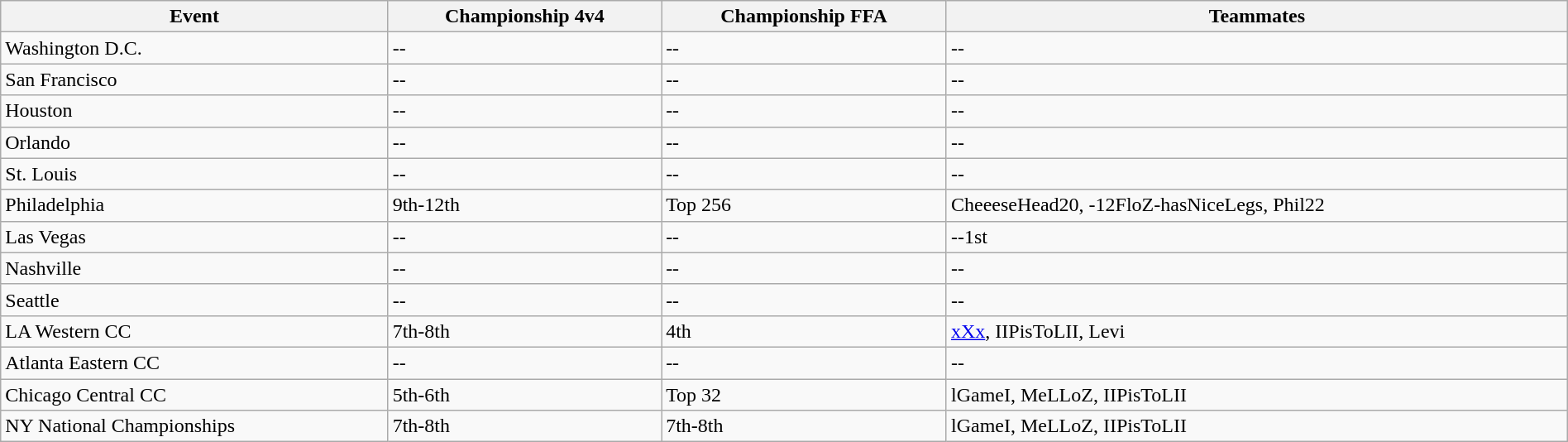<table class="wikitable" style="width:100%">
<tr>
<th>Event</th>
<th>Championship 4v4</th>
<th>Championship FFA</th>
<th>Teammates</th>
</tr>
<tr>
<td>Washington D.C.</td>
<td>--</td>
<td>--</td>
<td>--</td>
</tr>
<tr>
<td>San Francisco</td>
<td>--</td>
<td>--</td>
<td>--</td>
</tr>
<tr>
<td>Houston</td>
<td>--</td>
<td>--</td>
<td>--</td>
</tr>
<tr>
<td>Orlando</td>
<td>--</td>
<td>--</td>
<td>--</td>
</tr>
<tr>
<td>St. Louis</td>
<td>--</td>
<td>--</td>
<td>--</td>
</tr>
<tr>
<td>Philadelphia</td>
<td>9th-12th</td>
<td>Top 256</td>
<td>CheeeseHead20, -12FloZ-hasNiceLegs, Phil22</td>
</tr>
<tr>
<td>Las Vegas</td>
<td>--</td>
<td>--</td>
<td>--1st</td>
</tr>
<tr>
<td>Nashville</td>
<td>--</td>
<td>--</td>
<td>--</td>
</tr>
<tr>
<td>Seattle</td>
<td>--</td>
<td>--</td>
<td>--</td>
</tr>
<tr>
<td>LA Western CC</td>
<td>7th-8th</td>
<td>4th</td>
<td><a href='#'>xXx</a>, IIPisToLII, Levi</td>
</tr>
<tr>
<td>Atlanta Eastern CC</td>
<td>--</td>
<td>--</td>
<td>--</td>
</tr>
<tr>
<td>Chicago Central CC</td>
<td>5th-6th</td>
<td>Top 32</td>
<td>lGameI, MeLLoZ, IIPisToLII</td>
</tr>
<tr>
<td>NY National Championships</td>
<td>7th-8th</td>
<td>7th-8th</td>
<td>lGameI, MeLLoZ, IIPisToLII</td>
</tr>
</table>
